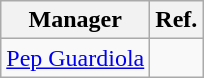<table class="wikitable">
<tr>
<th>Manager</th>
<th>Ref.</th>
</tr>
<tr>
<td> <a href='#'>Pep Guardiola</a></td>
<td></td>
</tr>
</table>
